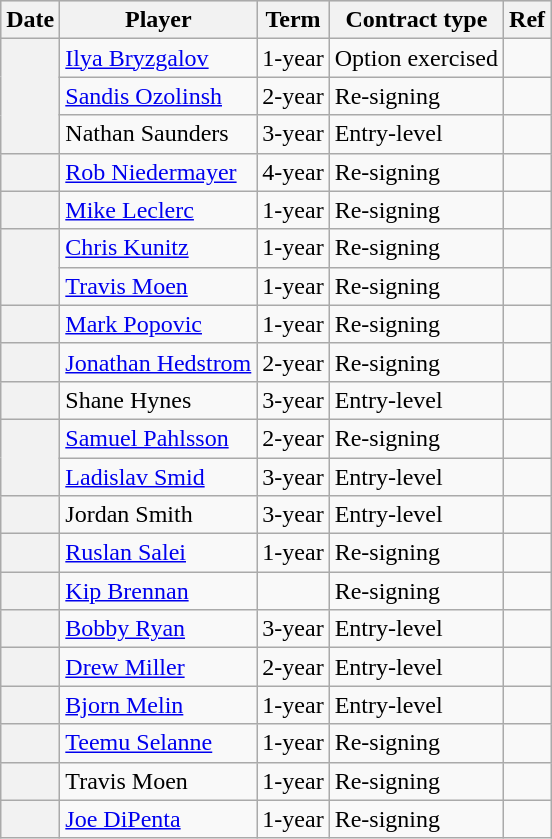<table class="wikitable plainrowheaders">
<tr style="background:#ddd; text-align:center;">
<th>Date</th>
<th>Player</th>
<th>Term</th>
<th>Contract type</th>
<th>Ref</th>
</tr>
<tr>
<th scope="row" rowspan=3></th>
<td><a href='#'>Ilya Bryzgalov</a></td>
<td>1-year</td>
<td>Option exercised</td>
<td></td>
</tr>
<tr>
<td><a href='#'>Sandis Ozolinsh</a></td>
<td>2-year</td>
<td>Re-signing</td>
<td></td>
</tr>
<tr>
<td>Nathan Saunders</td>
<td>3-year</td>
<td>Entry-level</td>
<td></td>
</tr>
<tr>
<th scope="row"></th>
<td><a href='#'>Rob Niedermayer</a></td>
<td>4-year</td>
<td>Re-signing</td>
<td></td>
</tr>
<tr>
<th scope="row"></th>
<td><a href='#'>Mike Leclerc</a></td>
<td>1-year</td>
<td>Re-signing</td>
<td></td>
</tr>
<tr>
<th scope="row" rowspan=2></th>
<td><a href='#'>Chris Kunitz</a></td>
<td>1-year</td>
<td>Re-signing</td>
<td></td>
</tr>
<tr>
<td><a href='#'>Travis Moen</a></td>
<td>1-year</td>
<td>Re-signing</td>
<td></td>
</tr>
<tr>
<th scope="row"></th>
<td><a href='#'>Mark Popovic</a></td>
<td>1-year</td>
<td>Re-signing</td>
<td></td>
</tr>
<tr>
<th scope="row"></th>
<td><a href='#'>Jonathan Hedstrom</a></td>
<td>2-year</td>
<td>Re-signing</td>
<td></td>
</tr>
<tr>
<th scope="row"></th>
<td>Shane Hynes</td>
<td>3-year</td>
<td>Entry-level</td>
<td></td>
</tr>
<tr>
<th scope="row" rowspan=2></th>
<td><a href='#'>Samuel Pahlsson</a></td>
<td>2-year</td>
<td>Re-signing</td>
<td></td>
</tr>
<tr>
<td><a href='#'>Ladislav Smid</a></td>
<td>3-year</td>
<td>Entry-level</td>
<td></td>
</tr>
<tr>
<th scope="row"></th>
<td>Jordan Smith</td>
<td>3-year</td>
<td>Entry-level</td>
<td></td>
</tr>
<tr>
<th scope="row"></th>
<td><a href='#'>Ruslan Salei</a></td>
<td>1-year</td>
<td>Re-signing</td>
<td></td>
</tr>
<tr>
<th scope="row"></th>
<td><a href='#'>Kip Brennan</a></td>
<td></td>
<td>Re-signing</td>
<td></td>
</tr>
<tr>
<th scope="row"></th>
<td><a href='#'>Bobby Ryan</a></td>
<td>3-year</td>
<td>Entry-level</td>
<td></td>
</tr>
<tr>
<th scope="row"></th>
<td><a href='#'>Drew Miller</a></td>
<td>2-year</td>
<td>Entry-level</td>
<td></td>
</tr>
<tr>
<th scope="row"></th>
<td><a href='#'>Bjorn Melin</a></td>
<td>1-year</td>
<td>Entry-level</td>
<td></td>
</tr>
<tr>
<th scope="row"></th>
<td><a href='#'>Teemu Selanne</a></td>
<td>1-year</td>
<td>Re-signing</td>
<td></td>
</tr>
<tr>
<th scope="row"></th>
<td>Travis Moen</td>
<td>1-year</td>
<td>Re-signing</td>
<td></td>
</tr>
<tr>
<th scope="row"></th>
<td><a href='#'>Joe DiPenta</a></td>
<td>1-year</td>
<td>Re-signing</td>
<td></td>
</tr>
</table>
